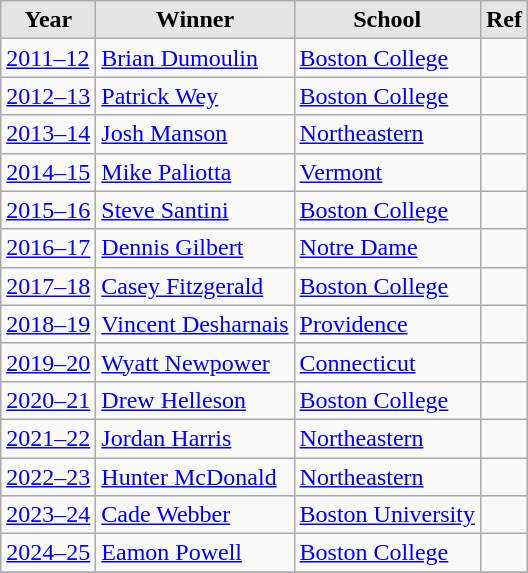<table class="wikitable sortable">
<tr>
<th style="background:#e5e5e5;">Year</th>
<th style="background:#e5e5e5;">Winner</th>
<th style="background:#e5e5e5;">School</th>
<th style="background:#e5e5e5;">Ref</th>
</tr>
<tr>
<td><a href='#'>2011–12</a></td>
<td><a href='#'>Brian Dumoulin</a></td>
<td><a href='#'>Boston College</a></td>
<td></td>
</tr>
<tr>
<td><a href='#'>2012–13</a></td>
<td><a href='#'>Patrick Wey</a></td>
<td><a href='#'>Boston College</a></td>
<td></td>
</tr>
<tr>
<td><a href='#'>2013–14</a></td>
<td><a href='#'>Josh Manson</a></td>
<td><a href='#'>Northeastern</a></td>
<td></td>
</tr>
<tr>
<td><a href='#'>2014–15</a></td>
<td><a href='#'>Mike Paliotta</a></td>
<td><a href='#'>Vermont</a></td>
<td></td>
</tr>
<tr>
<td><a href='#'>2015–16</a></td>
<td><a href='#'>Steve Santini</a></td>
<td><a href='#'>Boston College</a></td>
<td></td>
</tr>
<tr>
<td><a href='#'>2016–17</a></td>
<td><a href='#'>Dennis Gilbert</a></td>
<td><a href='#'>Notre Dame</a></td>
<td></td>
</tr>
<tr>
<td><a href='#'>2017–18</a></td>
<td><a href='#'>Casey Fitzgerald</a></td>
<td><a href='#'>Boston College</a></td>
<td></td>
</tr>
<tr>
<td><a href='#'>2018–19</a></td>
<td><a href='#'>Vincent Desharnais</a></td>
<td><a href='#'>Providence</a></td>
<td></td>
</tr>
<tr>
<td><a href='#'>2019–20</a></td>
<td><a href='#'>Wyatt Newpower</a></td>
<td><a href='#'>Connecticut</a></td>
<td></td>
</tr>
<tr>
<td><a href='#'>2020–21</a></td>
<td><a href='#'>Drew Helleson</a></td>
<td><a href='#'>Boston College</a></td>
<td></td>
</tr>
<tr>
<td><a href='#'>2021–22</a></td>
<td><a href='#'>Jordan Harris</a></td>
<td><a href='#'>Northeastern</a></td>
<td></td>
</tr>
<tr>
<td><a href='#'>2022–23</a></td>
<td><a href='#'>Hunter McDonald</a></td>
<td><a href='#'>Northeastern</a></td>
<td></td>
</tr>
<tr>
<td><a href='#'>2023–24</a></td>
<td><a href='#'>Cade Webber</a></td>
<td><a href='#'>Boston University</a></td>
<td></td>
</tr>
<tr>
<td><a href='#'>2024–25</a></td>
<td><a href='#'>Eamon Powell</a></td>
<td><a href='#'>Boston College</a></td>
<td></td>
</tr>
<tr>
</tr>
</table>
